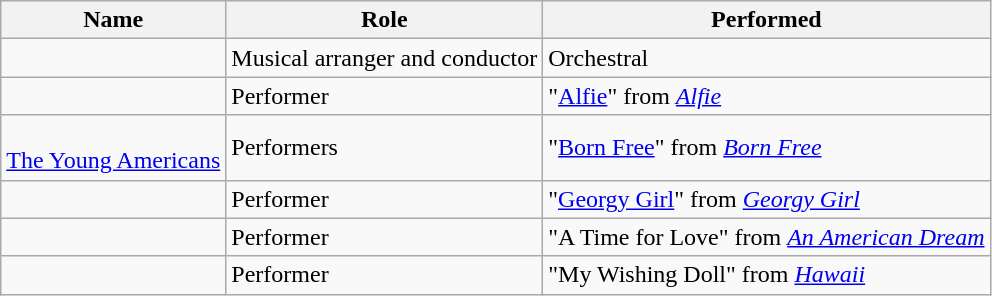<table class="wikitable sortable">
<tr>
<th>Name</th>
<th>Role</th>
<th>Performed</th>
</tr>
<tr>
<td></td>
<td>Musical arranger and conductor</td>
<td>Orchestral</td>
</tr>
<tr>
<td></td>
<td>Performer</td>
<td>"<a href='#'>Alfie</a>" from <em><a href='#'>Alfie</a></em></td>
</tr>
<tr>
<td><br><a href='#'>The Young Americans</a></td>
<td>Performers</td>
<td>"<a href='#'>Born Free</a>" from <em><a href='#'>Born Free</a></em></td>
</tr>
<tr>
<td></td>
<td>Performer</td>
<td>"<a href='#'>Georgy Girl</a>" from <em><a href='#'>Georgy Girl</a></em></td>
</tr>
<tr>
<td></td>
<td>Performer</td>
<td>"A Time for Love" from <em><a href='#'>An American Dream</a></em></td>
</tr>
<tr>
<td></td>
<td>Performer</td>
<td>"My Wishing Doll" from <em><a href='#'>Hawaii</a></em></td>
</tr>
</table>
